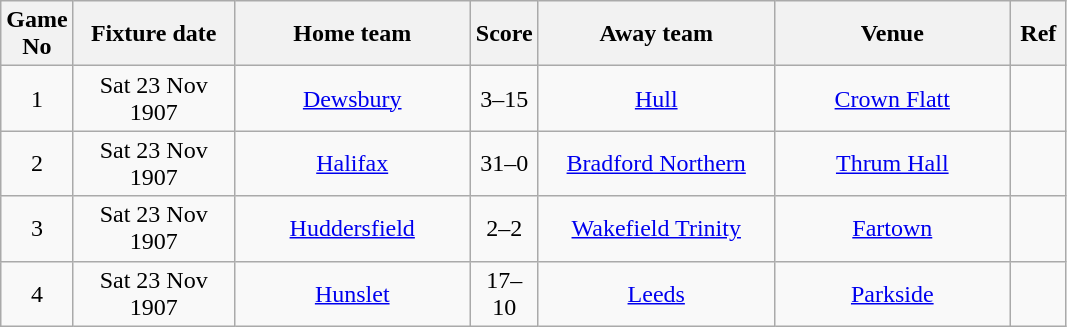<table class="wikitable" style="text-align:center;">
<tr>
<th width=20 abbr="No">Game No</th>
<th width=100 abbr="Date">Fixture date</th>
<th width=150 abbr="Home team">Home team</th>
<th width=20 abbr="Score">Score</th>
<th width=150 abbr="Away team">Away team</th>
<th width=150 abbr="Venue">Venue</th>
<th width=30 abbr="Ref">Ref</th>
</tr>
<tr>
<td>1</td>
<td>Sat 23 Nov 1907</td>
<td><a href='#'>Dewsbury</a></td>
<td>3–15</td>
<td><a href='#'>Hull</a></td>
<td><a href='#'>Crown Flatt</a></td>
<td></td>
</tr>
<tr>
<td>2</td>
<td>Sat 23 Nov 1907</td>
<td><a href='#'>Halifax</a></td>
<td>31–0</td>
<td><a href='#'>Bradford Northern</a></td>
<td><a href='#'>Thrum Hall</a></td>
<td></td>
</tr>
<tr>
<td>3</td>
<td>Sat 23 Nov 1907</td>
<td><a href='#'>Huddersfield</a></td>
<td>2–2</td>
<td><a href='#'>Wakefield Trinity</a></td>
<td><a href='#'>Fartown</a></td>
<td></td>
</tr>
<tr>
<td>4</td>
<td>Sat 23 Nov 1907</td>
<td><a href='#'>Hunslet</a></td>
<td>17–10</td>
<td><a href='#'>Leeds</a></td>
<td><a href='#'>Parkside</a></td>
<td></td>
</tr>
</table>
